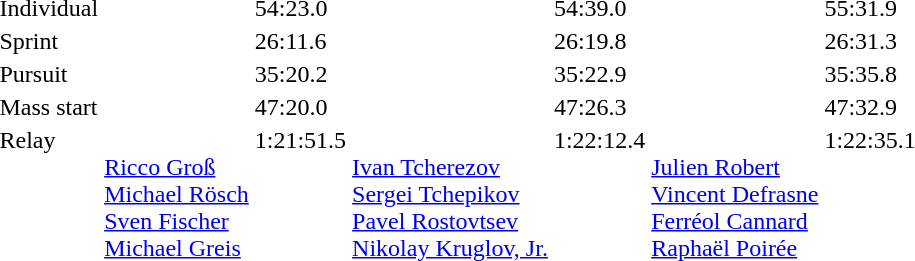<table>
<tr valign="top">
<td>Individual<br></td>
<td></td>
<td>54:23.0</td>
<td></td>
<td>54:39.0</td>
<td></td>
<td>55:31.9</td>
</tr>
<tr valign="top">
<td>Sprint<br></td>
<td></td>
<td>26:11.6</td>
<td></td>
<td>26:19.8</td>
<td></td>
<td>26:31.3</td>
</tr>
<tr valign="top">
<td>Pursuit<br></td>
<td></td>
<td>35:20.2</td>
<td></td>
<td>35:22.9</td>
<td></td>
<td>35:35.8</td>
</tr>
<tr valign="top">
<td>Mass start<br></td>
<td></td>
<td>47:20.0</td>
<td></td>
<td>47:26.3</td>
<td></td>
<td>47:32.9</td>
</tr>
<tr valign="top">
<td>Relay<br></td>
<td><br><a href='#'>Ricco Groß</a><br><a href='#'>Michael Rösch</a><br><a href='#'>Sven Fischer</a><br><a href='#'>Michael Greis</a></td>
<td>1:21:51.5</td>
<td><br><a href='#'>Ivan Tcherezov</a><br><a href='#'>Sergei Tchepikov</a><br><a href='#'>Pavel Rostovtsev</a><br><a href='#'>Nikolay Kruglov, Jr.</a></td>
<td>1:22:12.4</td>
<td><br><a href='#'>Julien Robert</a><br><a href='#'>Vincent Defrasne</a><br><a href='#'>Ferréol Cannard</a><br><a href='#'>Raphaël Poirée</a></td>
<td>1:22:35.1</td>
</tr>
</table>
